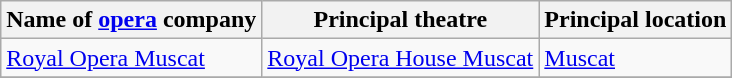<table class="wikitable">
<tr>
<th>Name of <a href='#'>opera</a> company</th>
<th>Principal theatre</th>
<th>Principal location</th>
</tr>
<tr>
<td><a href='#'>Royal Opera Muscat</a></td>
<td><a href='#'>Royal Opera House Muscat</a></td>
<td><a href='#'>Muscat</a></td>
</tr>
<tr>
</tr>
</table>
